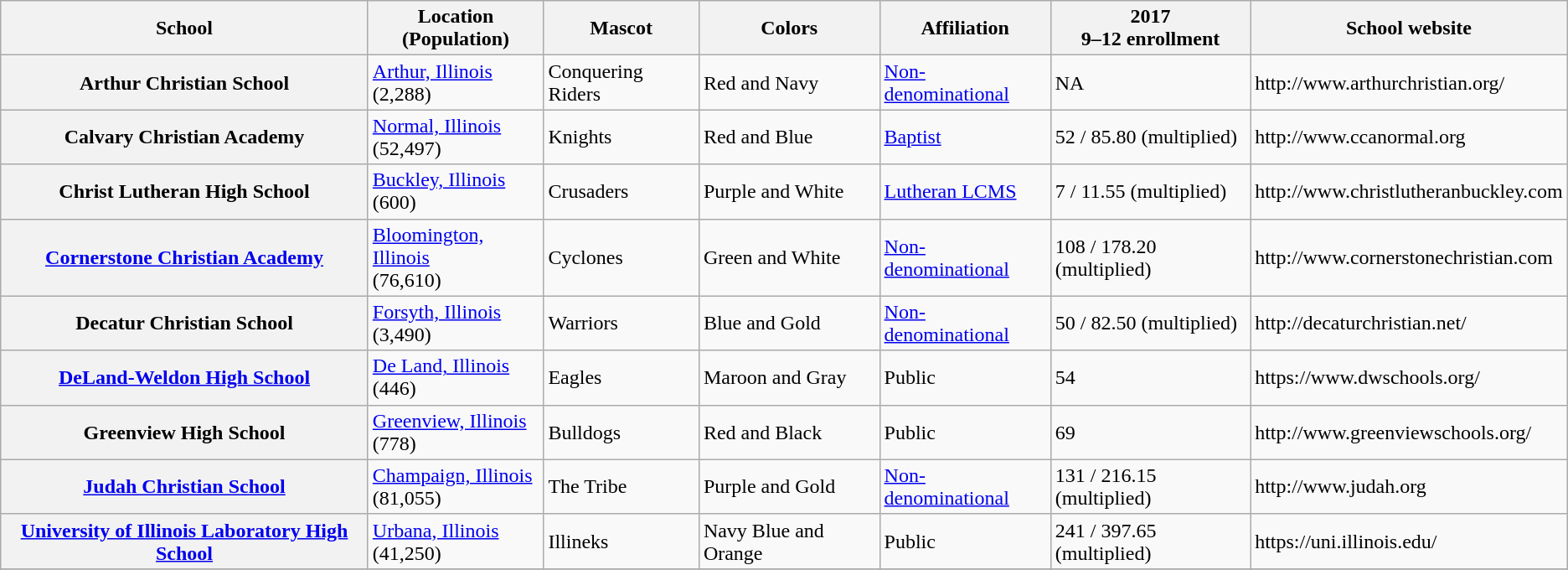<table class="wikitable plainrowheaders">
<tr>
<th scope="col">School</th>
<th scope="col">Location<br>(Population)</th>
<th scope="col">Mascot</th>
<th scope="col">Colors</th>
<th scope="col">Affiliation</th>
<th scope="col">2017<br>9–12 enrollment</th>
<th scope="col">School website</th>
</tr>
<tr>
<th scope="row">Arthur Christian School</th>
<td><a href='#'>Arthur, Illinois</a><br>(2,288)</td>
<td>Conquering Riders</td>
<td>Red and Navy<br> </td>
<td><a href='#'>Non-denominational</a></td>
<td>NA</td>
<td>http://www.arthurchristian.org/</td>
</tr>
<tr>
<th scope="row">Calvary Christian Academy</th>
<td><a href='#'>Normal, Illinois</a><br>(52,497)</td>
<td>Knights</td>
<td>Red and Blue<br> </td>
<td><a href='#'>Baptist</a></td>
<td>52 / 85.80 (multiplied)</td>
<td>http://www.ccanormal.org</td>
</tr>
<tr>
<th scope="row">Christ Lutheran High School</th>
<td><a href='#'>Buckley, Illinois</a><br>(600)</td>
<td>Crusaders</td>
<td>Purple and White<br> </td>
<td><a href='#'>Lutheran LCMS</a></td>
<td>7 / 11.55 (multiplied)</td>
<td>http://www.christlutheranbuckley.com</td>
</tr>
<tr>
<th scope="row"><a href='#'>Cornerstone Christian Academy</a></th>
<td><a href='#'>Bloomington, Illinois</a><br>(76,610)</td>
<td>Cyclones</td>
<td>Green and White<br> </td>
<td><a href='#'>Non-denominational</a></td>
<td>108 / 178.20 (multiplied)</td>
<td>http://www.cornerstonechristian.com</td>
</tr>
<tr>
<th scope="row">Decatur Christian School</th>
<td><a href='#'>Forsyth, Illinois</a><br>(3,490)</td>
<td>Warriors</td>
<td>Blue and Gold<br> </td>
<td><a href='#'>Non-denominational</a></td>
<td>50 / 82.50 (multiplied)</td>
<td>http://decaturchristian.net/</td>
</tr>
<tr>
<th scope="row"><a href='#'>DeLand-Weldon High School</a></th>
<td><a href='#'>De Land, Illinois</a><br>(446)</td>
<td>Eagles</td>
<td>Maroon and Gray<br> </td>
<td>Public</td>
<td>54</td>
<td>https://www.dwschools.org/</td>
</tr>
<tr>
<th scope="row">Greenview High School</th>
<td><a href='#'>Greenview, Illinois</a><br>(778)</td>
<td>Bulldogs</td>
<td>Red and Black<br> </td>
<td>Public</td>
<td>69</td>
<td>http://www.greenviewschools.org/</td>
</tr>
<tr>
<th scope="row"><a href='#'>Judah Christian School</a></th>
<td><a href='#'>Champaign, Illinois</a><br>(81,055)</td>
<td>The Tribe</td>
<td>Purple and Gold<br> </td>
<td><a href='#'>Non-denominational</a></td>
<td>131 / 216.15 (multiplied)</td>
<td>http://www.judah.org</td>
</tr>
<tr>
<th scope="row"><a href='#'>University of Illinois Laboratory High School</a></th>
<td><a href='#'>Urbana, Illinois</a><br>(41,250)</td>
<td>Illineks</td>
<td>Navy Blue and Orange<br> </td>
<td>Public</td>
<td>241 / 397.65 (multiplied)</td>
<td>https://uni.illinois.edu/</td>
</tr>
<tr>
</tr>
</table>
